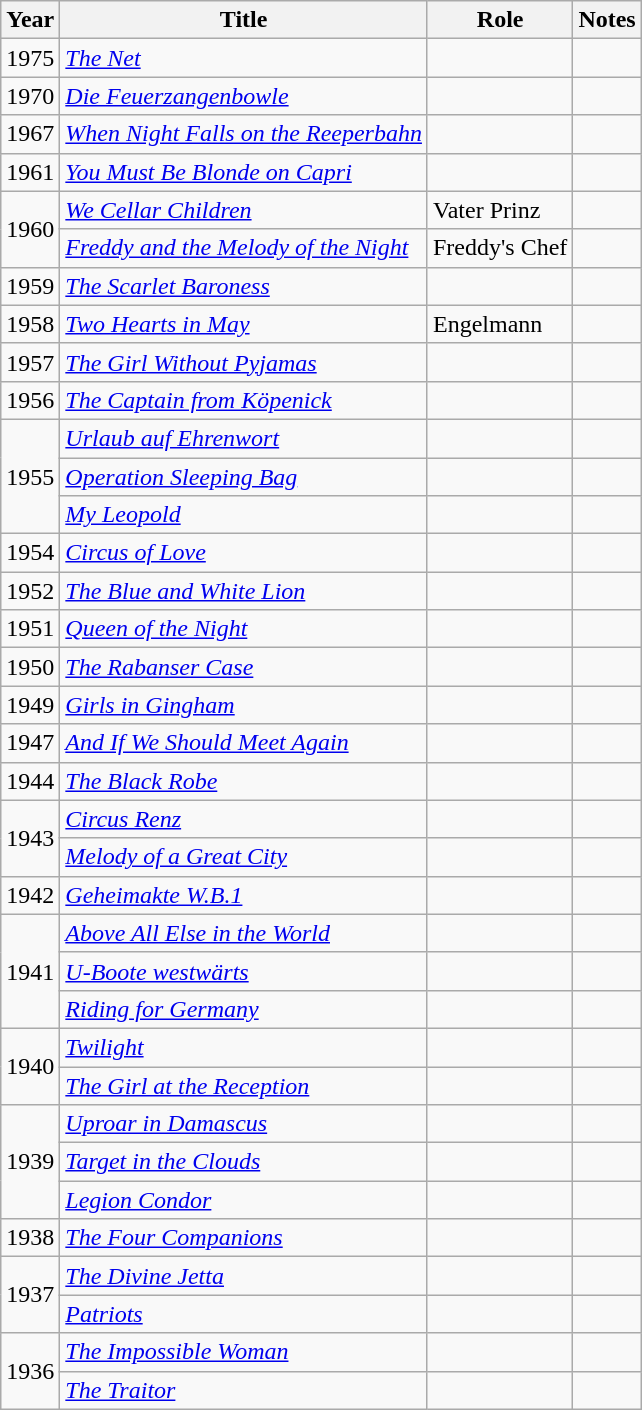<table class="wikitable sortable">
<tr>
<th>Year</th>
<th>Title</th>
<th>Role</th>
<th class="unsortable">Notes</th>
</tr>
<tr>
<td>1975</td>
<td><em><a href='#'>The Net</a></em></td>
<td></td>
<td></td>
</tr>
<tr>
<td>1970</td>
<td><em><a href='#'>Die Feuerzangenbowle</a></em></td>
<td></td>
<td></td>
</tr>
<tr>
<td>1967</td>
<td><em><a href='#'>When Night Falls on the Reeperbahn</a></em></td>
<td></td>
<td></td>
</tr>
<tr>
<td>1961</td>
<td><em><a href='#'>You Must Be Blonde on Capri</a></em></td>
<td></td>
<td></td>
</tr>
<tr>
<td rowspan=2>1960</td>
<td><em><a href='#'>We Cellar Children</a></em></td>
<td>Vater Prinz</td>
<td></td>
</tr>
<tr>
<td><em><a href='#'>Freddy and the Melody of the Night</a></em></td>
<td>Freddy's Chef</td>
<td></td>
</tr>
<tr>
<td>1959</td>
<td><em><a href='#'>The Scarlet Baroness</a></em></td>
<td></td>
<td></td>
</tr>
<tr>
<td>1958</td>
<td><em><a href='#'>Two Hearts in May</a></em></td>
<td>Engelmann</td>
<td></td>
</tr>
<tr>
<td>1957</td>
<td><em><a href='#'>The Girl Without Pyjamas</a></em></td>
<td></td>
<td></td>
</tr>
<tr>
<td>1956</td>
<td><em><a href='#'>The Captain from Köpenick</a></em></td>
<td></td>
<td></td>
</tr>
<tr>
<td rowspan=3>1955</td>
<td><em><a href='#'>Urlaub auf Ehrenwort</a></em></td>
<td></td>
<td></td>
</tr>
<tr>
<td><em><a href='#'>Operation Sleeping Bag</a></em></td>
<td></td>
<td></td>
</tr>
<tr>
<td><em><a href='#'>My Leopold</a></em></td>
<td></td>
<td></td>
</tr>
<tr>
<td>1954</td>
<td><em><a href='#'>Circus of Love</a></em></td>
<td></td>
<td></td>
</tr>
<tr>
<td>1952</td>
<td><em><a href='#'>The Blue and White Lion</a></em></td>
<td></td>
<td></td>
</tr>
<tr>
<td>1951</td>
<td><em><a href='#'>Queen of the Night</a></em></td>
<td></td>
<td></td>
</tr>
<tr>
<td>1950</td>
<td><em><a href='#'>The Rabanser Case</a></em></td>
<td></td>
<td></td>
</tr>
<tr>
<td>1949</td>
<td><em><a href='#'>Girls in Gingham</a></em></td>
<td></td>
<td></td>
</tr>
<tr>
<td>1947</td>
<td><em><a href='#'>And If We Should Meet Again</a></em></td>
<td></td>
<td></td>
</tr>
<tr>
<td>1944</td>
<td><em><a href='#'>The Black Robe</a></em></td>
<td></td>
<td></td>
</tr>
<tr>
<td rowspan=2>1943</td>
<td><em><a href='#'>Circus Renz</a></em></td>
<td></td>
<td></td>
</tr>
<tr>
<td><em><a href='#'>Melody of a Great City</a></em></td>
<td></td>
<td></td>
</tr>
<tr>
<td>1942</td>
<td><em><a href='#'>Geheimakte W.B.1</a></em></td>
<td></td>
<td></td>
</tr>
<tr>
<td rowspan=3>1941</td>
<td><em><a href='#'>Above All Else in the World</a></em></td>
<td></td>
<td></td>
</tr>
<tr>
<td><em><a href='#'>U-Boote westwärts</a></em></td>
<td></td>
<td></td>
</tr>
<tr>
<td><em><a href='#'>Riding for Germany</a></em></td>
<td></td>
<td></td>
</tr>
<tr>
<td rowspan=2>1940</td>
<td><em><a href='#'>Twilight</a></em></td>
<td></td>
<td></td>
</tr>
<tr>
<td><em><a href='#'>The Girl at the Reception</a></em></td>
<td></td>
<td></td>
</tr>
<tr>
<td rowspan=3>1939</td>
<td><em><a href='#'>Uproar in Damascus</a></em></td>
<td></td>
<td></td>
</tr>
<tr>
<td><em><a href='#'>Target in the Clouds</a></em></td>
<td></td>
<td></td>
</tr>
<tr>
<td><em><a href='#'>Legion Condor</a></em></td>
<td></td>
<td></td>
</tr>
<tr>
<td>1938</td>
<td><em><a href='#'>The Four Companions</a></em></td>
<td></td>
<td></td>
</tr>
<tr>
<td rowspan=2>1937</td>
<td><em><a href='#'>The Divine Jetta</a></em></td>
<td></td>
<td></td>
</tr>
<tr>
<td><em><a href='#'>Patriots</a></em></td>
<td></td>
<td></td>
</tr>
<tr>
<td rowspan=2>1936</td>
<td><em><a href='#'>The Impossible Woman</a></em></td>
<td></td>
<td></td>
</tr>
<tr>
<td><em><a href='#'>The Traitor</a></em></td>
<td></td>
<td></td>
</tr>
</table>
